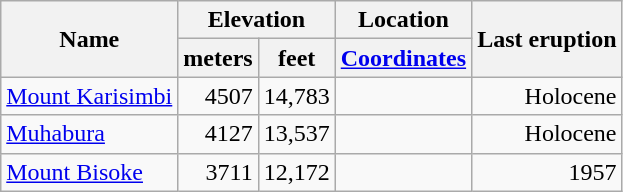<table class="wikitable">
<tr>
<th rowspan="2">Name</th>
<th colspan ="2">Elevation</th>
<th>Location</th>
<th rowspan="2">Last eruption</th>
</tr>
<tr>
<th>meters</th>
<th>feet</th>
<th><a href='#'>Coordinates</a></th>
</tr>
<tr align="right">
<td align="left"><a href='#'>Mount Karisimbi</a></td>
<td>4507</td>
<td>14,783</td>
<td></td>
<td>Holocene</td>
</tr>
<tr align="right">
<td align="left"><a href='#'>Muhabura</a></td>
<td>4127</td>
<td>13,537</td>
<td></td>
<td>Holocene</td>
</tr>
<tr align="right">
<td align="left"><a href='#'>Mount Bisoke</a></td>
<td>3711</td>
<td>12,172</td>
<td></td>
<td>1957</td>
</tr>
</table>
